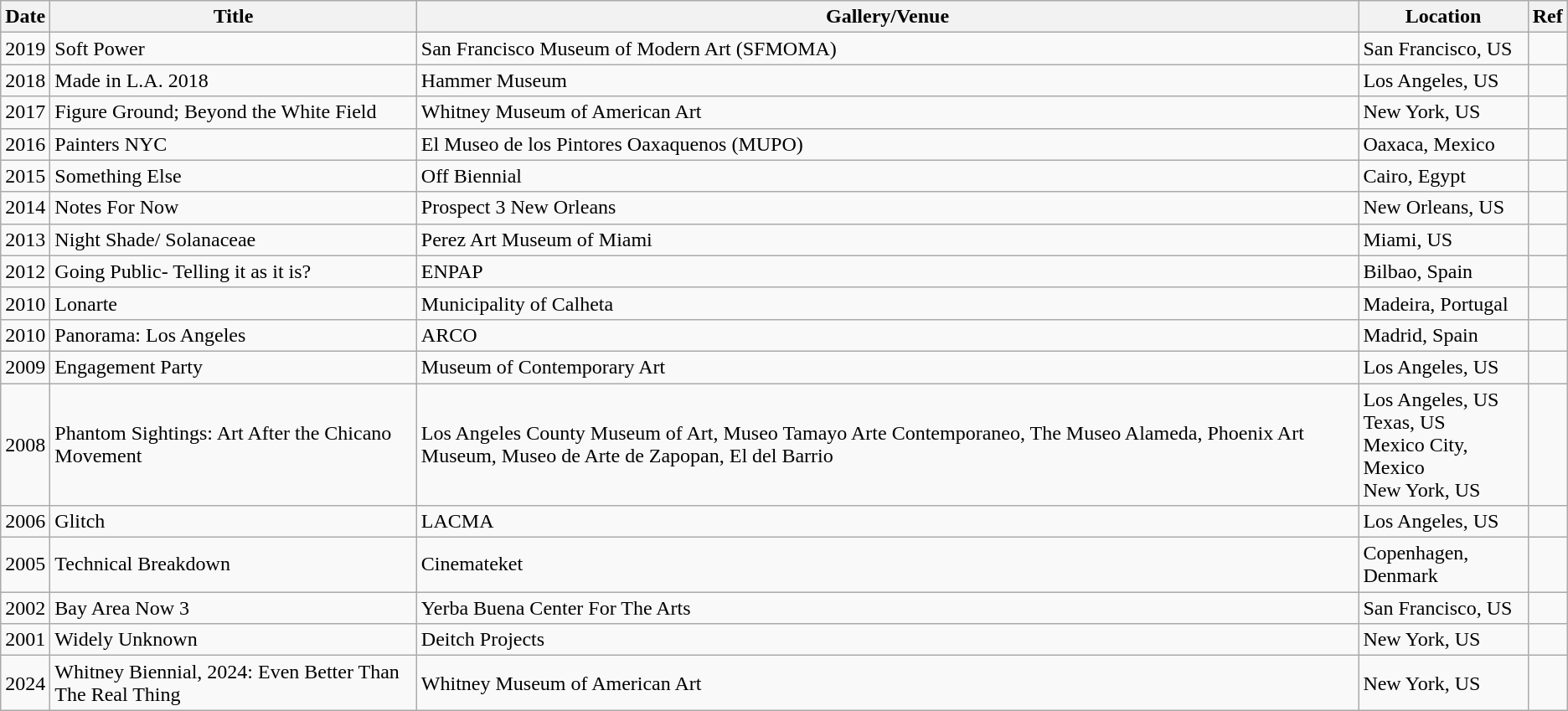<table class="wikitable sortable">
<tr>
<th>Date</th>
<th>Title</th>
<th>Gallery/Venue</th>
<th>Location</th>
<th>Ref</th>
</tr>
<tr>
<td>2019</td>
<td>Soft Power</td>
<td>San Francisco Museum of Modern Art (SFMOMA)</td>
<td>San Francisco, US</td>
<td></td>
</tr>
<tr>
<td>2018</td>
<td>Made in L.A. 2018</td>
<td>Hammer Museum</td>
<td>Los Angeles, US</td>
<td></td>
</tr>
<tr>
<td>2017</td>
<td>Figure Ground; Beyond the White Field</td>
<td>Whitney Museum of American Art</td>
<td>New York, US</td>
<td></td>
</tr>
<tr>
<td>2016</td>
<td>Painters NYC</td>
<td>El Museo de los Pintores Oaxaquenos (MUPO)</td>
<td>Oaxaca, Mexico</td>
<td></td>
</tr>
<tr>
<td>2015</td>
<td>Something Else</td>
<td>Off Biennial</td>
<td>Cairo, Egypt</td>
<td></td>
</tr>
<tr>
<td>2014</td>
<td>Notes For Now</td>
<td>Prospect 3 New Orleans</td>
<td>New Orleans, US</td>
<td></td>
</tr>
<tr>
<td>2013</td>
<td>Night Shade/ Solanaceae</td>
<td>Perez Art Museum of Miami</td>
<td>Miami, US</td>
<td></td>
</tr>
<tr>
<td>2012</td>
<td>Going Public- Telling it as it is?</td>
<td>ENPAP</td>
<td>Bilbao, Spain</td>
<td></td>
</tr>
<tr>
<td>2010</td>
<td>Lonarte</td>
<td>Municipality of Calheta</td>
<td>Madeira, Portugal</td>
<td></td>
</tr>
<tr>
<td>2010</td>
<td>Panorama: Los Angeles</td>
<td>ARCO</td>
<td>Madrid, Spain</td>
<td></td>
</tr>
<tr>
<td>2009</td>
<td>Engagement Party</td>
<td>Museum of Contemporary Art</td>
<td>Los Angeles, US</td>
<td></td>
</tr>
<tr>
<td>2008</td>
<td>Phantom Sightings: Art After the Chicano Movement</td>
<td>Los Angeles County Museum of Art, Museo Tamayo Arte Contemporaneo, The Museo Alameda, Phoenix Art Museum, Museo de Arte de Zapopan, El del Barrio</td>
<td>Los Angeles, US<br>Texas, US<br>Mexico City, Mexico<br>New York, US</td>
<td></td>
</tr>
<tr>
<td>2006</td>
<td>Glitch</td>
<td>LACMA</td>
<td>Los Angeles, US</td>
<td></td>
</tr>
<tr>
<td>2005</td>
<td>Technical Breakdown</td>
<td>Cinemateket</td>
<td>Copenhagen, Denmark</td>
<td></td>
</tr>
<tr>
<td>2002</td>
<td>Bay Area Now 3</td>
<td>Yerba Buena Center For The Arts</td>
<td>San Francisco, US</td>
<td></td>
</tr>
<tr>
<td>2001</td>
<td>Widely Unknown</td>
<td>Deitch Projects</td>
<td>New York, US</td>
<td></td>
</tr>
<tr>
<td>2024</td>
<td>Whitney Biennial, 2024: Even Better Than The Real Thing</td>
<td>Whitney Museum of American Art</td>
<td>New York, US</td>
<td></td>
</tr>
</table>
